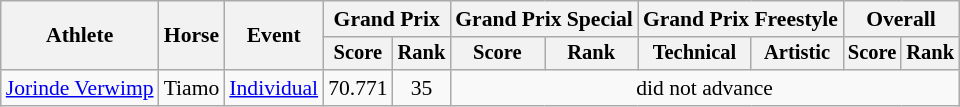<table class=wikitable style="font-size:90%">
<tr>
<th rowspan="2">Athlete</th>
<th rowspan="2">Horse</th>
<th rowspan="2">Event</th>
<th colspan="2">Grand Prix</th>
<th colspan="2">Grand Prix Special</th>
<th colspan="2">Grand Prix Freestyle</th>
<th colspan="2">Overall</th>
</tr>
<tr style="font-size:95%">
<th>Score</th>
<th>Rank</th>
<th>Score</th>
<th>Rank</th>
<th>Technical</th>
<th>Artistic</th>
<th>Score</th>
<th>Rank</th>
</tr>
<tr align=center>
<td align=left><a href='#'>Jorinde Verwimp</a></td>
<td align=left>Tiamo</td>
<td align=left><a href='#'>Individual</a></td>
<td>70.771</td>
<td>35</td>
<td colspan=6>did not advance</td>
</tr>
</table>
